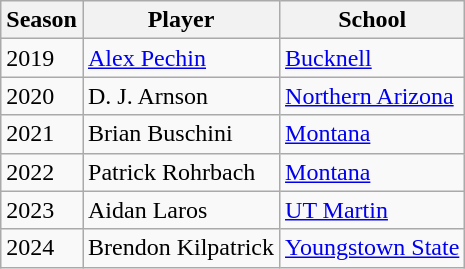<table class="wikitable">
<tr>
<th bgcolor="#e5e5e5">Season</th>
<th bgcolor="#e5e5e5">Player</th>
<th bgcolor="#e5e5e5">School</th>
</tr>
<tr>
<td>2019</td>
<td><a href='#'>Alex Pechin</a></td>
<td><a href='#'>Bucknell</a></td>
</tr>
<tr>
<td>2020</td>
<td>D. J. Arnson</td>
<td><a href='#'>Northern Arizona</a></td>
</tr>
<tr>
<td>2021</td>
<td>Brian Buschini</td>
<td><a href='#'>Montana</a></td>
</tr>
<tr>
<td>2022</td>
<td>Patrick Rohrbach</td>
<td><a href='#'>Montana</a></td>
</tr>
<tr>
<td>2023</td>
<td>Aidan Laros</td>
<td><a href='#'>UT Martin</a></td>
</tr>
<tr>
<td>2024</td>
<td>Brendon Kilpatrick</td>
<td><a href='#'>Youngstown State</a></td>
</tr>
</table>
